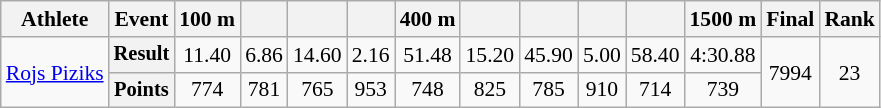<table class="wikitable" style="font-size:90%">
<tr>
<th>Athlete</th>
<th>Event</th>
<th>100 m</th>
<th></th>
<th></th>
<th></th>
<th>400 m</th>
<th></th>
<th></th>
<th></th>
<th></th>
<th>1500 m</th>
<th>Final</th>
<th>Rank</th>
</tr>
<tr align=center>
<td rowspan=2 align=left><a href='#'>Rojs Piziks</a></td>
<th style="font-size:95%">Result</th>
<td>11.40</td>
<td>6.86</td>
<td>14.60</td>
<td>2.16</td>
<td>51.48</td>
<td>15.20</td>
<td>45.90</td>
<td>5.00</td>
<td>58.40</td>
<td>4:30.88</td>
<td rowspan=2>7994</td>
<td rowspan=2>23</td>
</tr>
<tr align=center>
<th style="font-size:95%">Points</th>
<td>774</td>
<td>781</td>
<td>765</td>
<td>953</td>
<td>748</td>
<td>825</td>
<td>785</td>
<td>910</td>
<td>714</td>
<td>739</td>
</tr>
</table>
